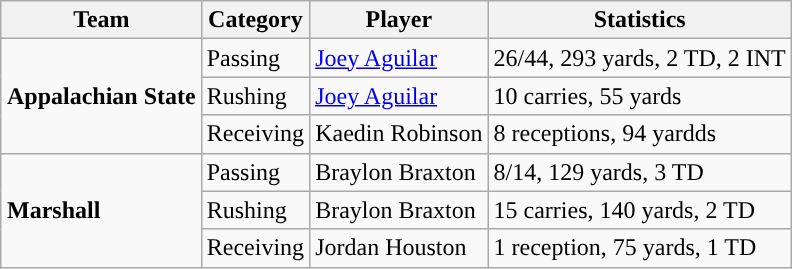<table class="wikitable" style="float: right;">
<tr>
<th>Team</th>
<th>Category</th>
<th>Player</th>
<th>Statistics</th>
</tr>
<tr>
<td rowspan=3><strong>Appalachian State</strong></td>
<td>Passing</td>
<td><a href='#'>Joey Aguilar</a></td>
<td>26/44, 293 yards, 2 TD, 2 INT</td>
</tr>
<tr>
<td>Rushing</td>
<td><a href='#'>Joey Aguilar</a></td>
<td>10 carries, 55 yards</td>
</tr>
<tr>
<td>Receiving</td>
<td>Kaedin Robinson</td>
<td>8 receptions, 94 yardds</td>
</tr>
<tr>
<td rowspan=3><strong>Marshall</strong></td>
<td>Passing</td>
<td>Braylon Braxton</td>
<td>8/14, 129 yards, 3 TD</td>
</tr>
<tr>
<td>Rushing</td>
<td>Braylon Braxton</td>
<td>15 carries, 140 yards, 2 TD</td>
</tr>
<tr>
<td>Receiving</td>
<td>Jordan Houston</td>
<td>1 reception, 75 yards, 1 TD</td>
</tr>
</table>
